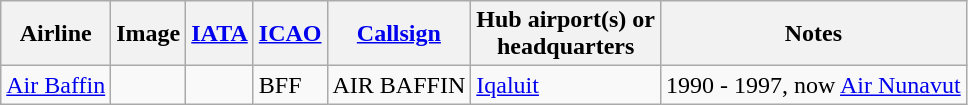<table class="wikitable sortable" style="border: 0; cellpadding: 2; cellspacing: 3;">
<tr style="vertical-align:middle;">
<th>Airline</th>
<th>Image</th>
<th><a href='#'>IATA</a></th>
<th><a href='#'>ICAO</a></th>
<th><a href='#'>Callsign</a></th>
<th>Hub airport(s) or<br>headquarters</th>
<th class="unsortable">Notes</th>
</tr>
<tr>
<td><a href='#'>Air Baffin</a></td>
<td></td>
<td></td>
<td>BFF</td>
<td>AIR BAFFIN</td>
<td><a href='#'>Iqaluit</a></td>
<td>1990 - 1997, now <a href='#'>Air Nunavut</a></td>
</tr>
<tr>
</tr>
</table>
